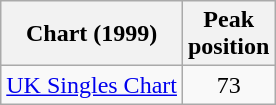<table class="wikitable sortable">
<tr>
<th align="center">Chart (1999)</th>
<th align="center">Peak<br>position</th>
</tr>
<tr>
<td align="left"><a href='#'>UK Singles Chart</a></td>
<td align="center">73</td>
</tr>
</table>
